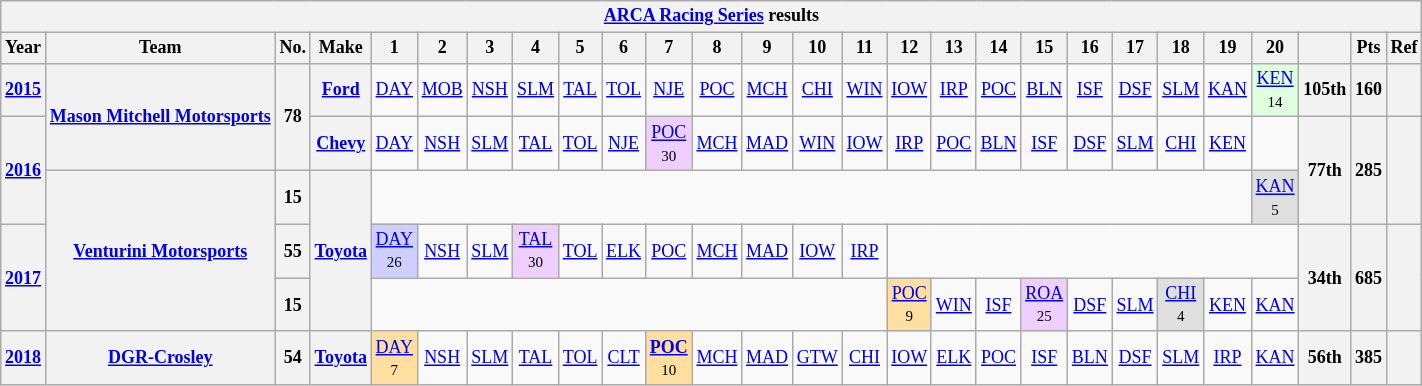<table class="wikitable" style="text-align:center; font-size:75%">
<tr>
<th colspan=27><a href='#'>ARCA Racing Series</a> results</th>
</tr>
<tr>
<th>Year</th>
<th>Team</th>
<th>No.</th>
<th>Make</th>
<th>1</th>
<th>2</th>
<th>3</th>
<th>4</th>
<th>5</th>
<th>6</th>
<th>7</th>
<th>8</th>
<th>9</th>
<th>10</th>
<th>11</th>
<th>12</th>
<th>13</th>
<th>14</th>
<th>15</th>
<th>16</th>
<th>17</th>
<th>18</th>
<th>19</th>
<th>20</th>
<th></th>
<th>Pts</th>
<th>Ref</th>
</tr>
<tr>
<th><a href='#'>2015</a></th>
<th rowspan=2><a href='#'>Mason Mitchell Motorsports</a></th>
<th rowspan=2>78</th>
<th><a href='#'>Ford</a></th>
<td><a href='#'>DAY</a></td>
<td><a href='#'>MOB</a></td>
<td><a href='#'>NSH</a></td>
<td><a href='#'>SLM</a></td>
<td><a href='#'>TAL</a></td>
<td><a href='#'>TOL</a></td>
<td><a href='#'>NJE</a></td>
<td><a href='#'>POC</a></td>
<td><a href='#'>MCH</a></td>
<td><a href='#'>CHI</a></td>
<td><a href='#'>WIN</a></td>
<td><a href='#'>IOW</a></td>
<td><a href='#'>IRP</a></td>
<td><a href='#'>POC</a></td>
<td><a href='#'>BLN</a></td>
<td><a href='#'>ISF</a></td>
<td><a href='#'>DSF</a></td>
<td><a href='#'>SLM</a></td>
<td><a href='#'>KAN</a></td>
<td style="background:#DFFFDF;"><a href='#'>KEN</a><br><small>14</small></td>
<th>105th</th>
<th>160</th>
<th></th>
</tr>
<tr>
<th rowspan=2><a href='#'>2016</a></th>
<th><a href='#'>Chevy</a></th>
<td><a href='#'>DAY</a></td>
<td><a href='#'>NSH</a></td>
<td><a href='#'>SLM</a></td>
<td><a href='#'>TAL</a></td>
<td><a href='#'>TOL</a></td>
<td><a href='#'>NJE</a></td>
<td style="background:#EFCFFF;"><a href='#'>POC</a><br><small>30</small></td>
<td><a href='#'>MCH</a></td>
<td><a href='#'>MAD</a></td>
<td><a href='#'>WIN</a></td>
<td><a href='#'>IOW</a></td>
<td><a href='#'>IRP</a></td>
<td><a href='#'>POC</a></td>
<td><a href='#'>BLN</a></td>
<td><a href='#'>ISF</a></td>
<td><a href='#'>DSF</a></td>
<td><a href='#'>SLM</a></td>
<td><a href='#'>CHI</a></td>
<td><a href='#'>KEN</a></td>
<td></td>
<th rowspan=2>77th</th>
<th rowspan=2>285</th>
<th rowspan=2></th>
</tr>
<tr>
<th rowspan=3><a href='#'>Venturini Motorsports</a></th>
<th>15</th>
<th rowspan=3><a href='#'>Toyota</a></th>
<td colspan=19></td>
<td style="background:#DFDFDF;"><a href='#'>KAN</a><br><small>5</small></td>
</tr>
<tr>
<th rowspan=2><a href='#'>2017</a></th>
<th>55</th>
<td style="background:#CFCFFF;"><a href='#'>DAY</a><br><small>26</small></td>
<td><a href='#'>NSH</a></td>
<td><a href='#'>SLM</a></td>
<td style="background:#EFCFFF;"><a href='#'>TAL</a><br><small>30</small></td>
<td><a href='#'>TOL</a></td>
<td><a href='#'>ELK</a></td>
<td><a href='#'>POC</a></td>
<td><a href='#'>MCH</a></td>
<td><a href='#'>MAD</a></td>
<td><a href='#'>IOW</a></td>
<td><a href='#'>IRP</a></td>
<td colspan=9></td>
<th rowspan=2>34th</th>
<th rowspan=2>685</th>
<th rowspan=2></th>
</tr>
<tr>
<th>15</th>
<td colspan=11></td>
<td style="background:#FFDF9F;"><a href='#'>POC</a><br><small>9</small></td>
<td><a href='#'>WIN</a></td>
<td><a href='#'>ISF</a></td>
<td style="background:#EFCFFF;"><a href='#'>ROA</a><br><small>25</small></td>
<td><a href='#'>DSF</a></td>
<td><a href='#'>SLM</a></td>
<td style="background:#DFDFDF;"><a href='#'>CHI</a><br><small>4</small></td>
<td><a href='#'>KEN</a></td>
<td><a href='#'>KAN</a></td>
</tr>
<tr>
<th><a href='#'>2018</a></th>
<th><a href='#'>DGR-Crosley</a></th>
<th>54</th>
<th><a href='#'>Toyota</a></th>
<td style="background:#FFDF9F;"><a href='#'>DAY</a><br><small>7</small></td>
<td><a href='#'>NSH</a></td>
<td><a href='#'>SLM</a></td>
<td><a href='#'>TAL</a></td>
<td><a href='#'>TOL</a></td>
<td><a href='#'>CLT</a></td>
<td style="background:#FFDF9F;"><strong><a href='#'>POC</a></strong><br><small>10</small></td>
<td><a href='#'>MCH</a></td>
<td><a href='#'>MAD</a></td>
<td><a href='#'>GTW</a></td>
<td><a href='#'>CHI</a></td>
<td><a href='#'>IOW</a></td>
<td><a href='#'>ELK</a></td>
<td><a href='#'>POC</a></td>
<td><a href='#'>ISF</a></td>
<td><a href='#'>BLN</a></td>
<td><a href='#'>DSF</a></td>
<td><a href='#'>SLM</a></td>
<td><a href='#'>IRP</a></td>
<td><a href='#'>KAN</a></td>
<th>56th</th>
<th>385</th>
<th></th>
</tr>
</table>
